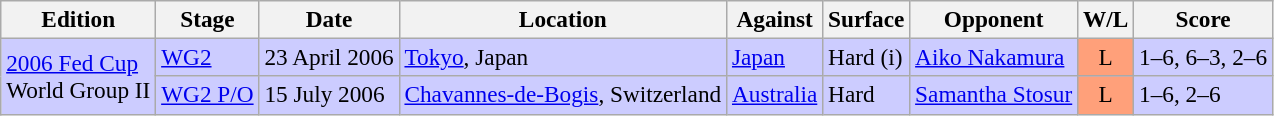<table class=wikitable style=font-size:97%>
<tr>
<th>Edition</th>
<th>Stage</th>
<th>Date</th>
<th>Location</th>
<th>Against</th>
<th>Surface</th>
<th>Opponent</th>
<th>W/L</th>
<th>Score</th>
</tr>
<tr style="background:#ccf;">
<td rowspan="2"><a href='#'>2006 Fed Cup</a> <br> World Group II</td>
<td><a href='#'>WG2</a></td>
<td>23 April 2006</td>
<td><a href='#'>Tokyo</a>, Japan</td>
<td> <a href='#'>Japan</a></td>
<td>Hard (i)</td>
<td> <a href='#'>Aiko Nakamura</a></td>
<td style="text-align:center; background:#ffa07a;">L</td>
<td>1–6, 6–3, 2–6</td>
</tr>
<tr style="background:#ccf;">
<td><a href='#'>WG2 P/O</a></td>
<td>15 July 2006</td>
<td><a href='#'>Chavannes-de-Bogis</a>, Switzerland</td>
<td> <a href='#'>Australia</a></td>
<td>Hard</td>
<td> <a href='#'>Samantha Stosur</a></td>
<td style="text-align:center; background:#ffa07a;">L</td>
<td>1–6, 2–6</td>
</tr>
</table>
